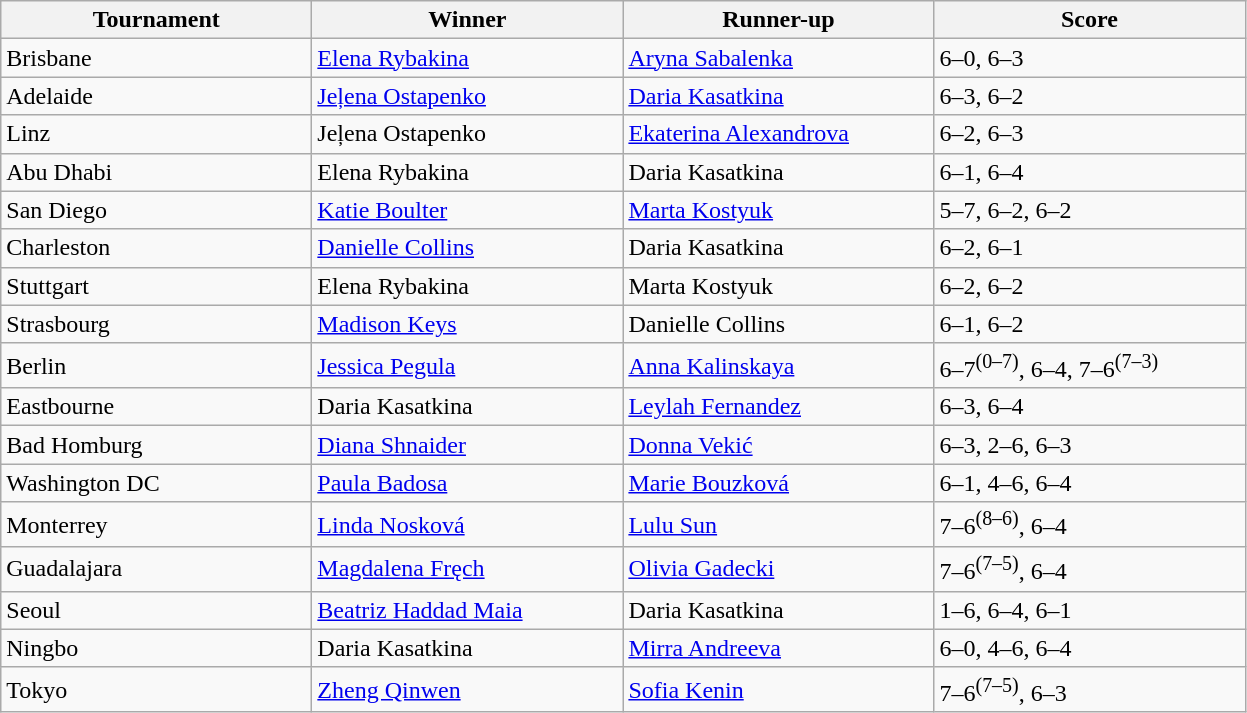<table class="wikitable nowrap">
<tr>
<th width="200">Tournament</th>
<th width="200">Winner</th>
<th width="200">Runner-up</th>
<th width="200">Score</th>
</tr>
<tr>
<td>Brisbane</td>
<td> <a href='#'>Elena Rybakina</a></td>
<td> <a href='#'>Aryna Sabalenka</a></td>
<td>6–0, 6–3</td>
</tr>
<tr>
<td>Adelaide</td>
<td> <a href='#'>Jeļena Ostapenko</a></td>
<td> <a href='#'>Daria Kasatkina</a></td>
<td>6–3, 6–2</td>
</tr>
<tr>
<td>Linz</td>
<td> Jeļena Ostapenko</td>
<td> <a href='#'>Ekaterina Alexandrova</a></td>
<td>6–2, 6–3</td>
</tr>
<tr>
<td>Abu Dhabi</td>
<td> Elena Rybakina</td>
<td> Daria Kasatkina</td>
<td>6–1, 6–4</td>
</tr>
<tr>
<td>San Diego</td>
<td> <a href='#'>Katie Boulter</a></td>
<td> <a href='#'>Marta Kostyuk</a></td>
<td>5–7, 6–2, 6–2</td>
</tr>
<tr>
<td>Charleston</td>
<td> <a href='#'>Danielle Collins</a></td>
<td> Daria Kasatkina</td>
<td>6–2, 6–1</td>
</tr>
<tr>
<td>Stuttgart</td>
<td> Elena Rybakina</td>
<td> Marta Kostyuk</td>
<td>6–2, 6–2</td>
</tr>
<tr>
<td>Strasbourg</td>
<td> <a href='#'>Madison Keys</a></td>
<td> Danielle Collins</td>
<td>6–1, 6–2</td>
</tr>
<tr>
<td>Berlin</td>
<td> <a href='#'>Jessica Pegula</a></td>
<td> <a href='#'>Anna Kalinskaya</a></td>
<td>6–7<sup>(0–7)</sup>, 6–4, 7–6<sup>(7–3)</sup></td>
</tr>
<tr>
<td>Eastbourne</td>
<td> Daria Kasatkina</td>
<td> <a href='#'>Leylah Fernandez</a></td>
<td>6–3, 6–4</td>
</tr>
<tr>
<td>Bad Homburg</td>
<td> <a href='#'>Diana Shnaider</a></td>
<td> <a href='#'>Donna Vekić</a></td>
<td>6–3, 2–6, 6–3</td>
</tr>
<tr>
<td>Washington DC</td>
<td> <a href='#'>Paula Badosa</a></td>
<td> <a href='#'>Marie Bouzková</a></td>
<td>6–1, 4–6, 6–4</td>
</tr>
<tr>
<td>Monterrey</td>
<td> <a href='#'>Linda Nosková</a></td>
<td> <a href='#'>Lulu Sun</a></td>
<td>7–6<sup>(8–6)</sup>, 6–4</td>
</tr>
<tr>
<td>Guadalajara</td>
<td> <a href='#'>Magdalena Fręch</a></td>
<td> <a href='#'>Olivia Gadecki</a></td>
<td>7–6<sup>(7–5)</sup>, 6–4</td>
</tr>
<tr>
<td>Seoul</td>
<td> <a href='#'>Beatriz Haddad Maia</a></td>
<td> Daria Kasatkina</td>
<td>1–6, 6–4, 6–1</td>
</tr>
<tr>
<td>Ningbo</td>
<td> Daria Kasatkina</td>
<td> <a href='#'>Mirra Andreeva</a></td>
<td>6–0, 4–6, 6–4</td>
</tr>
<tr>
<td>Tokyo</td>
<td> <a href='#'>Zheng Qinwen</a></td>
<td> <a href='#'>Sofia Kenin</a></td>
<td>7–6<sup>(7–5)</sup>, 6–3</td>
</tr>
</table>
